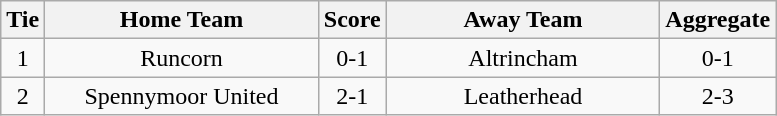<table class="wikitable" style="text-align:center;">
<tr>
<th width=20>Tie</th>
<th width=175>Home Team</th>
<th width=20>Score</th>
<th width=175>Away Team</th>
<th width=20>Aggregate</th>
</tr>
<tr>
<td>1</td>
<td>Runcorn</td>
<td>0-1</td>
<td>Altrincham</td>
<td>0-1</td>
</tr>
<tr>
<td>2</td>
<td>Spennymoor United</td>
<td>2-1</td>
<td>Leatherhead</td>
<td>2-3</td>
</tr>
</table>
